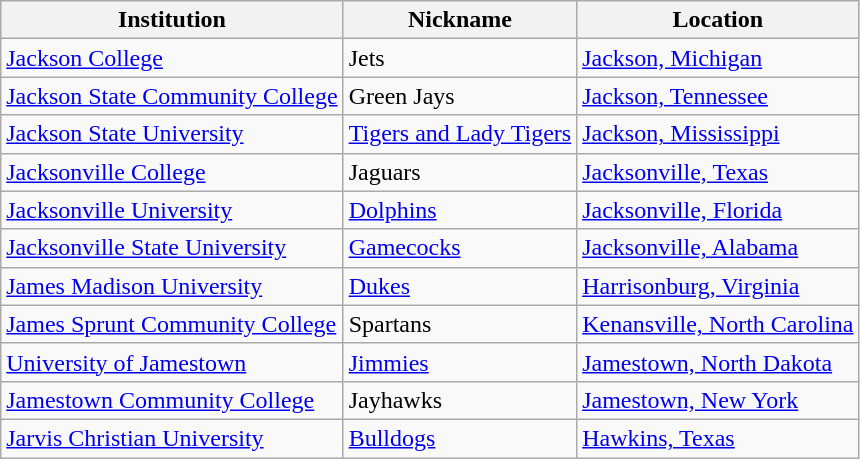<table class="wikitable">
<tr>
<th>Institution</th>
<th>Nickname</th>
<th>Location</th>
</tr>
<tr>
<td><a href='#'>Jackson College</a></td>
<td>Jets</td>
<td><a href='#'>Jackson, Michigan</a></td>
</tr>
<tr>
<td><a href='#'>Jackson State Community College</a></td>
<td>Green Jays</td>
<td><a href='#'>Jackson, Tennessee</a></td>
</tr>
<tr>
<td><a href='#'>Jackson State University</a></td>
<td><a href='#'>Tigers and Lady Tigers</a></td>
<td><a href='#'>Jackson, Mississippi</a></td>
</tr>
<tr>
<td><a href='#'>Jacksonville College</a></td>
<td>Jaguars</td>
<td><a href='#'>Jacksonville, Texas</a></td>
</tr>
<tr>
<td><a href='#'>Jacksonville University</a></td>
<td><a href='#'>Dolphins</a></td>
<td><a href='#'>Jacksonville, Florida</a></td>
</tr>
<tr>
<td><a href='#'>Jacksonville State University</a></td>
<td><a href='#'>Gamecocks</a></td>
<td><a href='#'>Jacksonville, Alabama</a></td>
</tr>
<tr>
<td><a href='#'>James Madison University</a></td>
<td><a href='#'>Dukes</a></td>
<td><a href='#'>Harrisonburg, Virginia</a></td>
</tr>
<tr>
<td><a href='#'>James Sprunt Community College</a></td>
<td>Spartans</td>
<td><a href='#'>Kenansville, North Carolina</a></td>
</tr>
<tr>
<td><a href='#'>University of Jamestown</a></td>
<td><a href='#'>Jimmies</a></td>
<td><a href='#'>Jamestown, North Dakota</a></td>
</tr>
<tr>
<td><a href='#'>Jamestown Community College</a></td>
<td>Jayhawks</td>
<td><a href='#'>Jamestown, New York</a></td>
</tr>
<tr>
<td><a href='#'>Jarvis Christian University</a></td>
<td><a href='#'>Bulldogs</a></td>
<td><a href='#'>Hawkins, Texas</a></td>
</tr>
</table>
